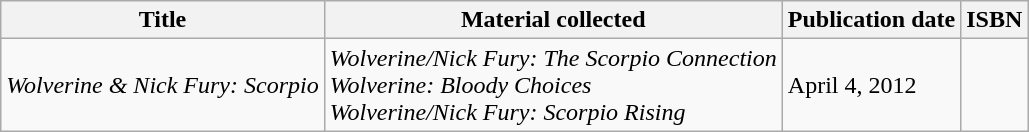<table class="wikitable">
<tr>
<th>Title</th>
<th>Material collected</th>
<th>Publication date</th>
<th>ISBN</th>
</tr>
<tr>
<td><em>Wolverine & Nick Fury: Scorpio</em></td>
<td><em>Wolverine/Nick Fury: The Scorpio Connection</em><br><em>Wolverine: Bloody Choices</em><br><em>Wolverine/Nick Fury: Scorpio Rising</em></td>
<td>April 4, 2012</td>
<td></td>
</tr>
</table>
